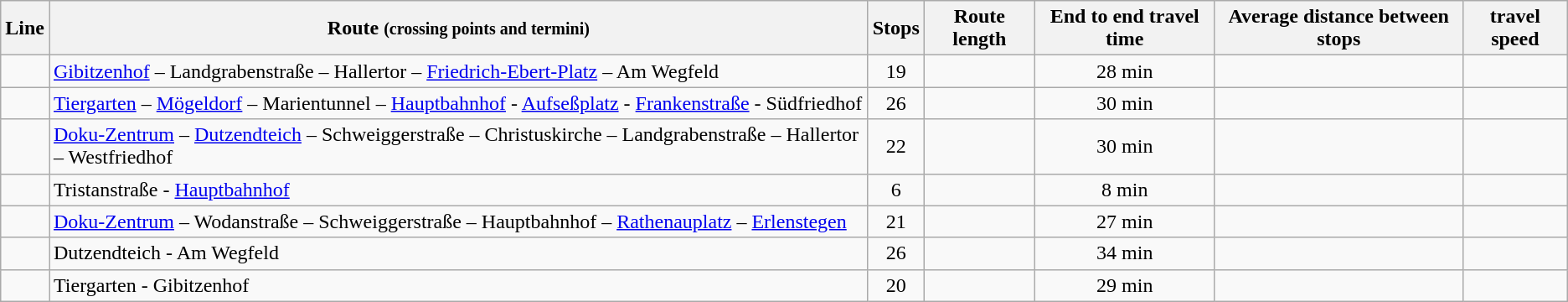<table class="wikitable sortable">
<tr>
<th>Line</th>
<th class="unsortable">Route <small>(crossing points and termini)</small></th>
<th>Stops</th>
<th>Route length</th>
<th>End to end travel time</th>
<th>Average distance between stops</th>
<th>travel speed</th>
</tr>
<tr>
<td></td>
<td><a href='#'>Gibitzenhof</a> – Landgrabenstraße – Hallertor – <a href='#'>Friedrich-Ebert-Platz</a> – Am Wegfeld</td>
<td align="center">19</td>
<td align="center"></td>
<td align="center">28 min</td>
<td align="center"></td>
<td align="center"></td>
</tr>
<tr>
<td></td>
<td><a href='#'>Tiergarten</a> – <a href='#'>Mögeldorf</a> – Marientunnel – <a href='#'>Hauptbahnhof</a> - <a href='#'>Aufseßplatz</a> - <a href='#'>Frankenstraße</a> - Südfriedhof</td>
<td align="center">26</td>
<td align="center"></td>
<td align="center">30 min</td>
<td align="center"></td>
<td align="center"></td>
</tr>
<tr>
<td></td>
<td><a href='#'>Doku-Zentrum</a> – <a href='#'>Dutzendteich</a> – Schweiggerstraße – Christuskirche – Landgrabenstraße – Hallertor – Westfriedhof</td>
<td align="center">22</td>
<td align="center"></td>
<td align="center">30 min</td>
<td align="center"></td>
<td align="center"></td>
</tr>
<tr>
<td></td>
<td>Tristanstraße - <a href='#'>Hauptbahnhof</a></td>
<td align="center">6</td>
<td align="center"></td>
<td align="center">8 min</td>
<td align="center"></td>
<td align="center"></td>
</tr>
<tr>
<td></td>
<td><a href='#'>Doku-Zentrum</a> – Wodanstraße – Schweiggerstraße – Hauptbahnhof – <a href='#'>Rathenauplatz</a> – <a href='#'>Erlenstegen</a></td>
<td align="center">21</td>
<td align="center"></td>
<td align="center">27 min</td>
<td align="center"></td>
<td align="center"></td>
</tr>
<tr>
<td></td>
<td>Dutzendteich - Am Wegfeld</td>
<td align="center">26</td>
<td align="center"></td>
<td align="center">34 min</td>
<td align="center"></td>
<td align="center"></td>
</tr>
<tr>
<td></td>
<td>Tiergarten - Gibitzenhof</td>
<td align="center">20</td>
<td align="center"></td>
<td align="center">29 min</td>
<td align="center"></td>
<td align="center"></td>
</tr>
</table>
